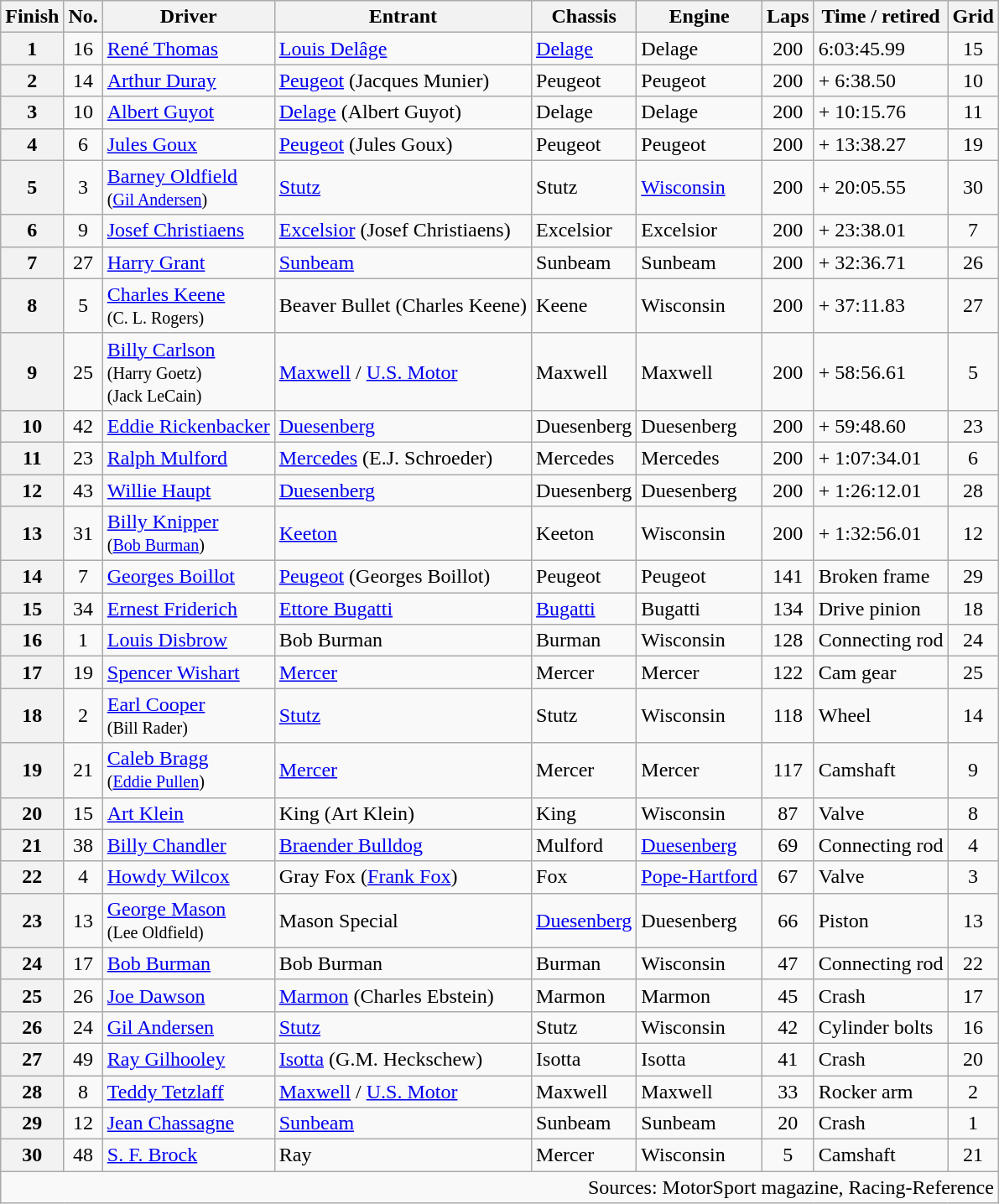<table class="wikitable">
<tr>
<th>Finish</th>
<th>No.</th>
<th>Driver</th>
<th>Entrant</th>
<th>Chassis</th>
<th>Engine</th>
<th>Laps</th>
<th>Time / retired</th>
<th>Grid</th>
</tr>
<tr>
<th>1</th>
<td align=center>16</td>
<td> <a href='#'>René Thomas</a> <strong></strong></td>
<td><a href='#'>Louis Delâge</a></td>
<td><a href='#'>Delage</a></td>
<td>Delage</td>
<td align=center>200</td>
<td>6:03:45.99</td>
<td align=center>15</td>
</tr>
<tr>
<th>2</th>
<td align=center>14</td>
<td> <a href='#'>Arthur Duray</a> <strong></strong></td>
<td><a href='#'>Peugeot</a> (Jacques Munier)</td>
<td>Peugeot</td>
<td>Peugeot</td>
<td align=center>200</td>
<td>+ 6:38.50</td>
<td align=center>10</td>
</tr>
<tr>
<th>3</th>
<td align=center>10</td>
<td> <a href='#'>Albert Guyot</a></td>
<td><a href='#'>Delage</a> (Albert Guyot)</td>
<td>Delage</td>
<td>Delage</td>
<td align=center>200</td>
<td>+ 10:15.76</td>
<td align=center>11</td>
</tr>
<tr>
<th>4</th>
<td align=center>6</td>
<td> <a href='#'>Jules Goux</a> <strong></strong></td>
<td><a href='#'>Peugeot</a> (Jules Goux)</td>
<td>Peugeot</td>
<td>Peugeot</td>
<td align=center>200</td>
<td>+ 13:38.27</td>
<td align=center>19</td>
</tr>
<tr>
<th>5</th>
<td align=center>3</td>
<td> <a href='#'>Barney Oldfield</a> <strong></strong><br><small>(<a href='#'>Gil Andersen</a>)</small></td>
<td><a href='#'>Stutz</a></td>
<td>Stutz</td>
<td><a href='#'>Wisconsin</a></td>
<td align=center>200</td>
<td>+ 20:05.55</td>
<td align=center>30</td>
</tr>
<tr>
<th>6</th>
<td align=center>9</td>
<td> <a href='#'>Josef Christiaens</a> <strong></strong></td>
<td><a href='#'>Excelsior</a> (Josef Christiaens)</td>
<td>Excelsior</td>
<td>Excelsior</td>
<td align=center>200</td>
<td>+ 23:38.01</td>
<td align=center>7</td>
</tr>
<tr>
<th>7</th>
<td align=center>27</td>
<td> <a href='#'>Harry Grant</a></td>
<td><a href='#'>Sunbeam</a></td>
<td>Sunbeam</td>
<td>Sunbeam</td>
<td align=center>200</td>
<td>+ 32:36.71</td>
<td align=center>26</td>
</tr>
<tr>
<th>8</th>
<td align=center>5</td>
<td> <a href='#'>Charles Keene</a> <strong></strong><br><small>(C. L. Rogers)</small></td>
<td>Beaver Bullet (Charles Keene)</td>
<td>Keene</td>
<td>Wisconsin</td>
<td align=center>200</td>
<td>+ 37:11.83</td>
<td align=center>27</td>
</tr>
<tr>
<th>9</th>
<td align=center>25</td>
<td> <a href='#'>Billy Carlson</a> <strong></strong><br><small>(Harry Goetz)</small><br><small>(Jack LeCain)</small></td>
<td><a href='#'>Maxwell</a> / <a href='#'>U.S. Motor</a></td>
<td>Maxwell</td>
<td>Maxwell</td>
<td align=center>200</td>
<td>+ 58:56.61</td>
<td align=center>5</td>
</tr>
<tr>
<th>10</th>
<td align=center>42</td>
<td> <a href='#'>Eddie Rickenbacker</a></td>
<td><a href='#'>Duesenberg</a></td>
<td>Duesenberg</td>
<td>Duesenberg</td>
<td align=center>200</td>
<td>+ 59:48.60</td>
<td align=center>23</td>
</tr>
<tr>
<th>11</th>
<td align=center>23</td>
<td> <a href='#'>Ralph Mulford</a></td>
<td><a href='#'>Mercedes</a> (E.J. Schroeder)</td>
<td>Mercedes</td>
<td>Mercedes</td>
<td align=center>200</td>
<td>+ 1:07:34.01</td>
<td align=center>6</td>
</tr>
<tr>
<th>12</th>
<td align=center>43</td>
<td> <a href='#'>Willie Haupt</a></td>
<td><a href='#'>Duesenberg</a></td>
<td>Duesenberg</td>
<td>Duesenberg</td>
<td align=center>200</td>
<td>+ 1:26:12.01</td>
<td align=center>28</td>
</tr>
<tr>
<th>13</th>
<td align=center>31</td>
<td> <a href='#'>Billy Knipper</a><br><small>(<a href='#'>Bob Burman</a>)</small></td>
<td><a href='#'>Keeton</a></td>
<td>Keeton</td>
<td>Wisconsin</td>
<td align=center>200</td>
<td>+ 1:32:56.01</td>
<td align=center>12</td>
</tr>
<tr>
<th>14</th>
<td align=center>7</td>
<td> <a href='#'>Georges Boillot</a> <strong></strong></td>
<td><a href='#'>Peugeot</a> (Georges Boillot)</td>
<td>Peugeot</td>
<td>Peugeot</td>
<td align=center>141</td>
<td>Broken frame</td>
<td align=center>29</td>
</tr>
<tr>
<th>15</th>
<td align=center>34</td>
<td> <a href='#'>Ernest Friderich</a> <strong></strong></td>
<td><a href='#'>Ettore Bugatti</a></td>
<td><a href='#'>Bugatti</a></td>
<td>Bugatti</td>
<td align=center>134</td>
<td>Drive pinion</td>
<td align=center>18</td>
</tr>
<tr>
<th>16</th>
<td align=center>1</td>
<td> <a href='#'>Louis Disbrow</a></td>
<td>Bob Burman</td>
<td>Burman</td>
<td>Wisconsin</td>
<td align=center>128</td>
<td>Connecting rod</td>
<td align=center>24</td>
</tr>
<tr>
<th>17</th>
<td align=center>19</td>
<td> <a href='#'>Spencer Wishart</a></td>
<td><a href='#'>Mercer</a></td>
<td>Mercer</td>
<td>Mercer</td>
<td align=center>122</td>
<td>Cam gear</td>
<td align=center>25</td>
</tr>
<tr>
<th>18</th>
<td align=center>2</td>
<td> <a href='#'>Earl Cooper</a> <strong></strong><br><small>(Bill Rader)</small></td>
<td><a href='#'>Stutz</a></td>
<td>Stutz</td>
<td>Wisconsin</td>
<td align=center>118</td>
<td>Wheel</td>
<td align=center>14</td>
</tr>
<tr>
<th>19</th>
<td align=center>21</td>
<td> <a href='#'>Caleb Bragg</a><br><small>(<a href='#'>Eddie Pullen</a>)</small></td>
<td><a href='#'>Mercer</a></td>
<td>Mercer</td>
<td>Mercer</td>
<td align=center>117</td>
<td>Camshaft</td>
<td align=center>9</td>
</tr>
<tr>
<th>20</th>
<td align=center>15</td>
<td> <a href='#'>Art Klein</a> <strong></strong></td>
<td>King (Art Klein)</td>
<td>King</td>
<td>Wisconsin</td>
<td align=center>87</td>
<td>Valve</td>
<td align=center>8</td>
</tr>
<tr>
<th>21</th>
<td align=center>38</td>
<td> <a href='#'>Billy Chandler</a> <strong></strong></td>
<td><a href='#'>Braender Bulldog</a></td>
<td>Mulford</td>
<td><a href='#'>Duesenberg</a></td>
<td align=center>69</td>
<td>Connecting rod</td>
<td align=center>4</td>
</tr>
<tr>
<th>22</th>
<td align=center>4</td>
<td> <a href='#'>Howdy Wilcox</a></td>
<td>Gray Fox (<a href='#'>Frank Fox</a>)</td>
<td>Fox</td>
<td><a href='#'>Pope-Hartford</a></td>
<td align=center>67</td>
<td>Valve</td>
<td align=center>3</td>
</tr>
<tr>
<th>23</th>
<td align=center>13</td>
<td> <a href='#'>George Mason</a> <strong></strong><br><small>(Lee Oldfield)</small></td>
<td>Mason Special</td>
<td><a href='#'>Duesenberg</a></td>
<td>Duesenberg</td>
<td align=center>66</td>
<td>Piston</td>
<td align=center>13</td>
</tr>
<tr>
<th>24</th>
<td align=center>17</td>
<td> <a href='#'>Bob Burman</a></td>
<td>Bob Burman</td>
<td>Burman</td>
<td>Wisconsin</td>
<td align=center>47</td>
<td>Connecting rod</td>
<td align=center>22</td>
</tr>
<tr>
<th>25</th>
<td align=center>26</td>
<td> <a href='#'>Joe Dawson</a> <strong></strong></td>
<td><a href='#'>Marmon</a> (Charles Ebstein)</td>
<td>Marmon</td>
<td>Marmon</td>
<td align=center>45</td>
<td>Crash</td>
<td align=center>17</td>
</tr>
<tr>
<th>26</th>
<td align=center>24</td>
<td> <a href='#'>Gil Andersen</a></td>
<td><a href='#'>Stutz</a></td>
<td>Stutz</td>
<td>Wisconsin</td>
<td align=center>42</td>
<td>Cylinder bolts</td>
<td align=center>16</td>
</tr>
<tr>
<th>27</th>
<td align=center>49</td>
<td> <a href='#'>Ray Gilhooley</a> <strong></strong></td>
<td><a href='#'>Isotta</a> (G.M. Heckschew)</td>
<td>Isotta</td>
<td>Isotta</td>
<td align=center>41</td>
<td>Crash</td>
<td align=center>20</td>
</tr>
<tr>
<th>28</th>
<td align=center>8</td>
<td> <a href='#'>Teddy Tetzlaff</a></td>
<td><a href='#'>Maxwell</a> / <a href='#'>U.S. Motor</a></td>
<td>Maxwell</td>
<td>Maxwell</td>
<td align=center>33</td>
<td>Rocker arm</td>
<td align=center>2</td>
</tr>
<tr>
<th>29</th>
<td align=center>12</td>
<td> <a href='#'>Jean Chassagne</a> <strong></strong></td>
<td><a href='#'>Sunbeam</a></td>
<td>Sunbeam</td>
<td>Sunbeam</td>
<td align=center>20</td>
<td>Crash</td>
<td align=center>1</td>
</tr>
<tr>
<th>30</th>
<td align=center>48</td>
<td> <a href='#'>S. F. Brock</a> <strong></strong></td>
<td>Ray</td>
<td>Mercer</td>
<td>Wisconsin</td>
<td align=center>5</td>
<td>Camshaft</td>
<td align=center>21</td>
</tr>
<tr>
<td colspan="10" align="right">Sources: MotorSport magazine, Racing-Reference</td>
</tr>
</table>
